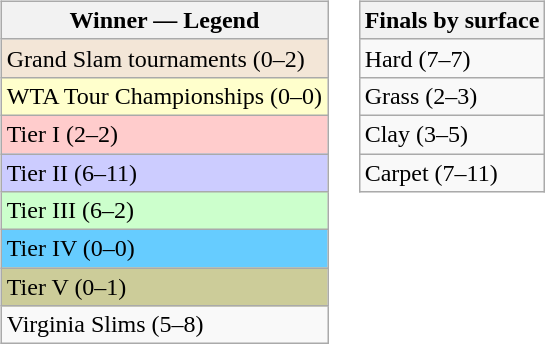<table>
<tr valign=top>
<td><br><table class="wikitable sortable mw-collapsible mw-collapsed">
<tr>
<th>Winner — Legend</th>
</tr>
<tr>
<td bgcolor=#f3e6d7>Grand Slam tournaments (0–2)</td>
</tr>
<tr>
<td bgcolor=#ffffcc>WTA Tour Championships (0–0)</td>
</tr>
<tr>
<td bgcolor=#FFCCCC>Tier I (2–2)</td>
</tr>
<tr>
<td bgcolor=#CCCCFF>Tier II (6–11)</td>
</tr>
<tr>
<td bgcolor=#CCFFCC>Tier III (6–2)</td>
</tr>
<tr>
<td bgcolor=#66CCFF>Tier IV (0–0)</td>
</tr>
<tr>
<td bgcolor=#CCCC99>Tier V (0–1)</td>
</tr>
<tr>
<td>Virginia Slims (5–8)</td>
</tr>
</table>
</td>
<td><br><table class="wikitable sortable mw-collapsible mw-collapsed">
<tr>
<th>Finals by surface</th>
</tr>
<tr>
<td>Hard (7–7)</td>
</tr>
<tr>
<td>Grass (2–3)</td>
</tr>
<tr>
<td>Clay (3–5)</td>
</tr>
<tr>
<td>Carpet (7–11)</td>
</tr>
</table>
</td>
</tr>
</table>
